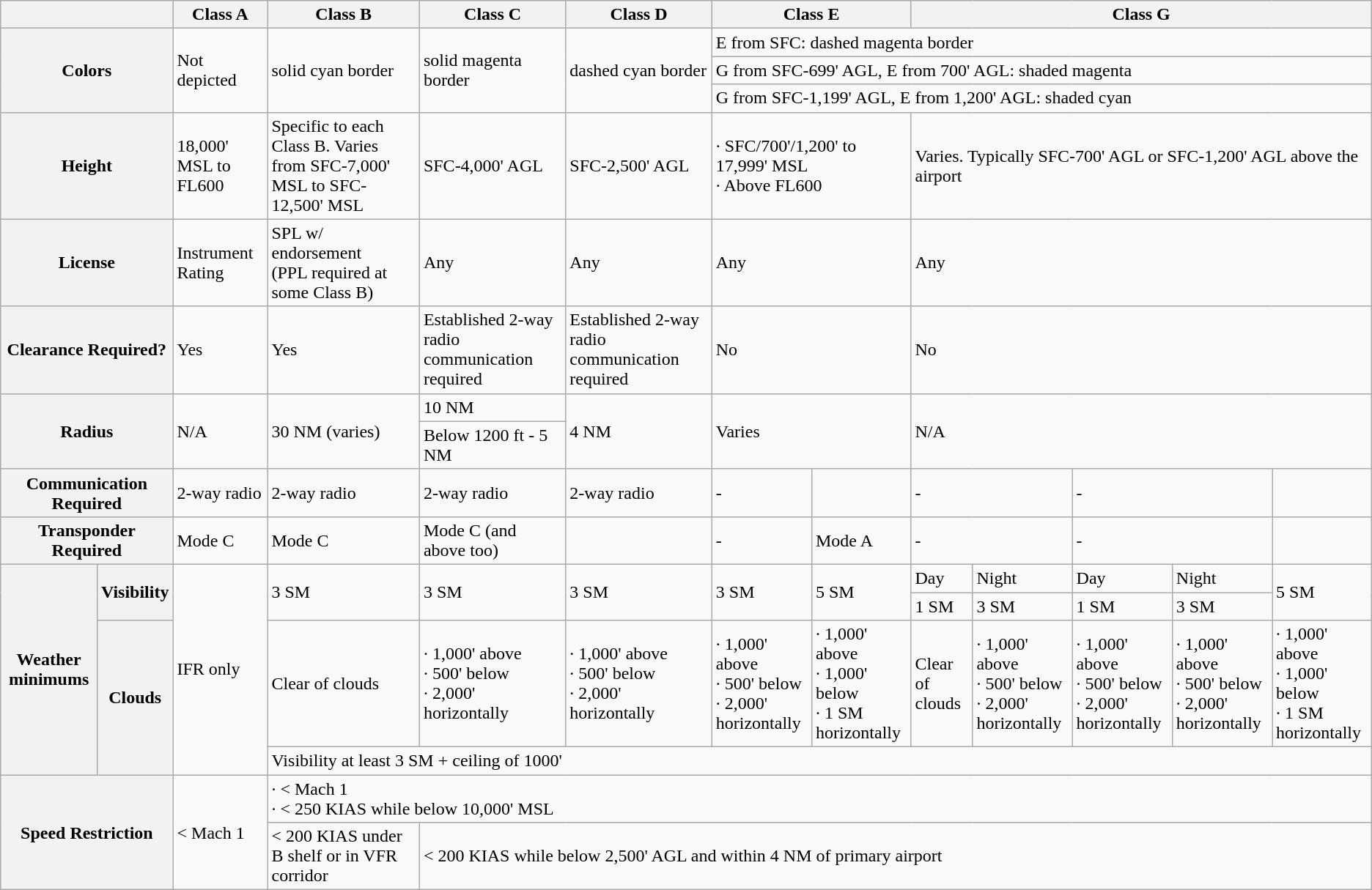<table class="wikitable">
<tr>
<th colspan="2"></th>
<th>Class  A</th>
<th>Class  B</th>
<th>Class  C</th>
<th>Class  D</th>
<th colspan="3">Class  E</th>
<th colspan="5">Class  G</th>
</tr>
<tr>
<th colspan="2" rowspan="3">Colors</th>
<td rowspan="3">Not depicted</td>
<td rowspan="3">solid cyan border</td>
<td rowspan="3">solid magenta border</td>
<td rowspan="3">dashed cyan border</td>
<td colspan="8">E from SFC: dashed magenta border</td>
</tr>
<tr>
<td colspan="8">G from SFC-699' AGL, E from 700' AGL: shaded magenta</td>
</tr>
<tr>
<td colspan="8">G from SFC-1,199' AGL, E from 1,200' AGL: shaded cyan</td>
</tr>
<tr>
<th colspan="2">Height</th>
<td>18,000' MSL to FL600</td>
<td>Specific to each Class B. Varies from SFC-7,000' MSL to SFC-12,500' MSL</td>
<td>SFC-4,000' AGL</td>
<td>SFC-2,500' AGL</td>
<td colspan="3">· SFC/700'/1,200' to 17,999' MSL<br>· Above FL600</td>
<td colspan="5">Varies. Typically SFC-700' AGL or SFC-1,200' AGL above the airport</td>
</tr>
<tr>
<th colspan="2">License</th>
<td>Instrument Rating</td>
<td>SPL w/ endorsement<br>(PPL required at some Class B)</td>
<td>Any</td>
<td>Any</td>
<td colspan="3">Any</td>
<td colspan="5">Any</td>
</tr>
<tr>
<th colspan="2">Clearance Required?</th>
<td>Yes</td>
<td>Yes</td>
<td>Established 2-way radio communication required</td>
<td>Established 2-way radio communication required</td>
<td colspan="3">No</td>
<td colspan="5">No</td>
</tr>
<tr>
<th colspan="2" rowspan="2">Radius</th>
<td rowspan="2">N/A</td>
<td rowspan="2">30 NM (varies)</td>
<td>10 NM</td>
<td rowspan="2">4 NM</td>
<td rowspan="2" colspan="3">Varies</td>
<td rowspan="2" colspan="5">N/A</td>
</tr>
<tr>
<td>Below 1200 ft - 5 NM</td>
</tr>
<tr>
<th colspan="2">Communication Required</th>
<td>2-way radio</td>
<td>2-way radio</td>
<td>2-way radio</td>
<td>2-way radio</td>
<td colspan="2">-</td>
<td></td>
<td colspan="2">-</td>
<td colspan="2">-</td>
<td></td>
</tr>
<tr>
<th colspan="2">Transponder Required</th>
<td>Mode C</td>
<td>Mode C</td>
<td>Mode C (and above too)</td>
<td></td>
<td colspan="2">-</td>
<td>Mode A</td>
<td colspan="2">-</td>
<td colspan="2">-</td>
<td></td>
</tr>
<tr>
<th rowspan="4">Weather minimums</th>
<th rowspan="2">Visibility</th>
<td rowspan="4">IFR only</td>
<td rowspan="2">3 SM</td>
<td rowspan="2">3 SM</td>
<td rowspan="2">3 SM</td>
<td rowspan="2" colspan="2">3 SM</td>
<td rowspan="2">5 SM</td>
<td>Day</td>
<td>Night</td>
<td>Day</td>
<td>Night</td>
<td rowspan="2">5 SM</td>
</tr>
<tr>
<td>1 SM</td>
<td>3 SM</td>
<td>1 SM</td>
<td>3 SM</td>
</tr>
<tr>
<th rowspan="2">Clouds</th>
<td rowspan="1">Clear of clouds</td>
<td rowspan="1">· 1,000' above<br>· 500' below<br>· 2,000' horizontally</td>
<td rowspan="1">· 1,000' above<br>· 500' below<br>· 2,000' horizontally</td>
<td rowspan="1" colspan="2">· 1,000' above<br>· 500' below<br>· 2,000' horizontally</td>
<td rowspan="1">· 1,000' above<br>· 1,000' below<br>· 1 SM horizontally</td>
<td rowspan="1">Clear of clouds</td>
<td rowspan="1">· 1,000' above<br>· 500' below<br>· 2,000' horizontally</td>
<td rowspan="1">· 1,000' above<br>· 500' below<br>· 2,000' horizontally</td>
<td rowspan="1">· 1,000' above<br>· 500' below<br>· 2,000' horizontally</td>
<td rowspan="1">· 1,000' above<br>· 1,000' below<br>· 1 SM horizontally</td>
</tr>
<tr>
<td colspan="11">Visibility at least 3 SM + ceiling of 1000'</td>
</tr>
<tr>
<th colspan="2" rowspan="2">Speed Restriction</th>
<td rowspan="2">< Mach 1</td>
<td colspan="11">· < Mach 1<br>· < 250 KIAS while below 10,000' MSL</td>
</tr>
<tr>
<td>< 200 KIAS under B shelf or in VFR corridor</td>
<td colspan="10">< 200 KIAS while below 2,500' AGL and within 4 NM of primary airport</td>
</tr>
</table>
